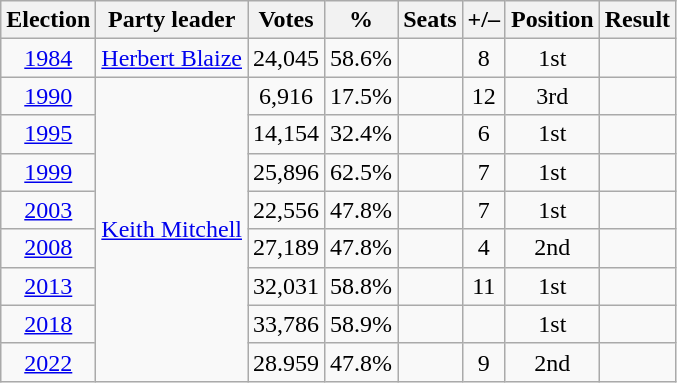<table class="wikitable" style="text-align: center;">
<tr>
<th scope="col">Election</th>
<th scope="col">Party leader</th>
<th scope="col">Votes</th>
<th scope="col">%</th>
<th scope="col">Seats</th>
<th scope="col">+/–</th>
<th scope="col">Position</th>
<th scope="col">Result</th>
</tr>
<tr>
<td><a href='#'>1984</a></td>
<td><a href='#'>Herbert Blaize</a></td>
<td>24,045</td>
<td>58.6%</td>
<td></td>
<td> 8</td>
<td> 1st</td>
<td></td>
</tr>
<tr>
<td><a href='#'>1990</a></td>
<td rowspan="8"><a href='#'>Keith Mitchell</a></td>
<td>6,916</td>
<td>17.5%</td>
<td></td>
<td> 12</td>
<td> 3rd</td>
<td></td>
</tr>
<tr>
<td><a href='#'>1995</a></td>
<td>14,154</td>
<td>32.4%</td>
<td></td>
<td> 6</td>
<td> 1st</td>
<td></td>
</tr>
<tr>
<td><a href='#'>1999</a></td>
<td>25,896</td>
<td>62.5%</td>
<td></td>
<td> 7</td>
<td> 1st</td>
<td></td>
</tr>
<tr>
<td><a href='#'>2003</a></td>
<td>22,556</td>
<td>47.8%</td>
<td></td>
<td> 7</td>
<td> 1st</td>
<td></td>
</tr>
<tr>
<td><a href='#'>2008</a></td>
<td>27,189</td>
<td>47.8%</td>
<td></td>
<td> 4</td>
<td> 2nd</td>
<td></td>
</tr>
<tr>
<td><a href='#'>2013</a></td>
<td>32,031</td>
<td>58.8%</td>
<td></td>
<td> 11</td>
<td> 1st</td>
<td></td>
</tr>
<tr>
<td><a href='#'>2018</a></td>
<td>33,786</td>
<td>58.9%</td>
<td></td>
<td></td>
<td> 1st</td>
<td></td>
</tr>
<tr>
<td><a href='#'>2022</a></td>
<td>28.959</td>
<td>47.8%</td>
<td></td>
<td> 9</td>
<td> 2nd</td>
<td></td>
</tr>
</table>
